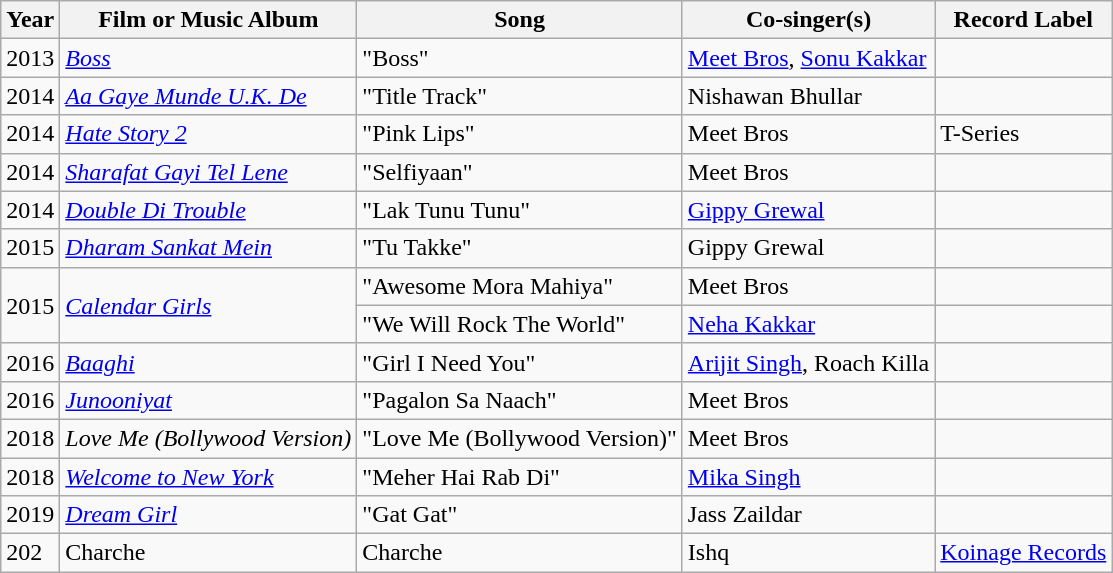<table class="wikitable">
<tr>
<th>Year</th>
<th>Film or Music Album</th>
<th>Song</th>
<th>Co-singer(s)</th>
<th>Record Label</th>
</tr>
<tr>
<td>2013</td>
<td><em><a href='#'>Boss</a></em></td>
<td>"Boss"</td>
<td><a href='#'>Meet Bros</a>, <a href='#'>Sonu Kakkar</a></td>
<td></td>
</tr>
<tr>
<td>2014</td>
<td><em><a href='#'>Aa Gaye Munde U.K. De</a></em></td>
<td>"Title Track"</td>
<td>Nishawan Bhullar</td>
<td></td>
</tr>
<tr>
<td>2014</td>
<td><em><a href='#'>Hate Story 2</a></em></td>
<td>"Pink Lips"</td>
<td>Meet Bros</td>
<td>T-Series</td>
</tr>
<tr>
<td>2014</td>
<td><em><a href='#'>Sharafat Gayi Tel Lene</a></em></td>
<td>"Selfiyaan"</td>
<td>Meet Bros</td>
<td></td>
</tr>
<tr>
<td>2014</td>
<td><em><a href='#'>Double Di Trouble</a></em></td>
<td>"Lak Tunu Tunu"</td>
<td><a href='#'>Gippy Grewal</a></td>
<td></td>
</tr>
<tr>
<td>2015</td>
<td><em><a href='#'>Dharam Sankat Mein</a></em></td>
<td>"Tu Takke"</td>
<td>Gippy Grewal</td>
<td></td>
</tr>
<tr>
<td rowspan="2">2015</td>
<td rowspan="2"><em><a href='#'>Calendar Girls</a></em></td>
<td>"Awesome Mora Mahiya"</td>
<td>Meet Bros</td>
<td></td>
</tr>
<tr>
<td>"We Will Rock The World"</td>
<td><a href='#'>Neha Kakkar</a></td>
<td></td>
</tr>
<tr>
<td>2016</td>
<td><em><a href='#'>Baaghi</a></em></td>
<td>"Girl I Need You"</td>
<td><a href='#'>Arijit Singh</a>, Roach Killa</td>
<td></td>
</tr>
<tr>
<td>2016</td>
<td><em><a href='#'>Junooniyat</a></em></td>
<td>"Pagalon Sa Naach"</td>
<td>Meet Bros</td>
<td></td>
</tr>
<tr>
<td>2018</td>
<td><em>Love Me (Bollywood Version)</em></td>
<td>"Love Me (Bollywood Version)"</td>
<td>Meet Bros</td>
<td></td>
</tr>
<tr>
<td>2018</td>
<td><em><a href='#'>Welcome to New York</a></em></td>
<td>"Meher Hai Rab Di"</td>
<td><a href='#'>Mika Singh</a></td>
<td></td>
</tr>
<tr>
<td>2019</td>
<td><em><a href='#'>Dream Girl</a></em></td>
<td>"Gat Gat"</td>
<td>Jass Zaildar</td>
<td></td>
</tr>
<tr>
<td>202</td>
<td>Charche</td>
<td>Charche</td>
<td>Ishq</td>
<td><a href='#'>Koinage Records</a></td>
</tr>
</table>
